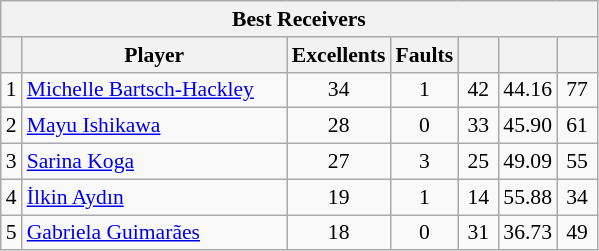<table class="wikitable sortable" style=font-size:90%>
<tr>
<th colspan=7>Best Receivers</th>
</tr>
<tr>
<th></th>
<th width=170>Player</th>
<th width=20>Excellents</th>
<th width=20>Faults</th>
<th width=20></th>
<th width=20></th>
<th width=20></th>
</tr>
<tr>
<td>1</td>
<td> <a href='#'>Michelle Bartsch-Hackley</a></td>
<td align=center>34</td>
<td align=center>1</td>
<td align=center>42</td>
<td align=center>44.16</td>
<td align=center>77</td>
</tr>
<tr>
<td>2</td>
<td> <a href='#'>Mayu Ishikawa</a></td>
<td align=center>28</td>
<td align=center>0</td>
<td align=center>33</td>
<td align=center>45.90</td>
<td align=center>61</td>
</tr>
<tr>
<td>3</td>
<td> <a href='#'>Sarina Koga</a></td>
<td align=center>27</td>
<td align=center>3</td>
<td align=center>25</td>
<td align=center>49.09</td>
<td align=center>55</td>
</tr>
<tr>
<td>4</td>
<td> <a href='#'>İlkin Aydın</a></td>
<td align=center>19</td>
<td align=center>1</td>
<td align=center>14</td>
<td align=center>55.88</td>
<td align=center>34</td>
</tr>
<tr>
<td>5</td>
<td> <a href='#'>Gabriela Guimarães</a></td>
<td align=center>18</td>
<td align=center>0</td>
<td align=center>31</td>
<td align=center>36.73</td>
<td align=center>49</td>
</tr>
</table>
